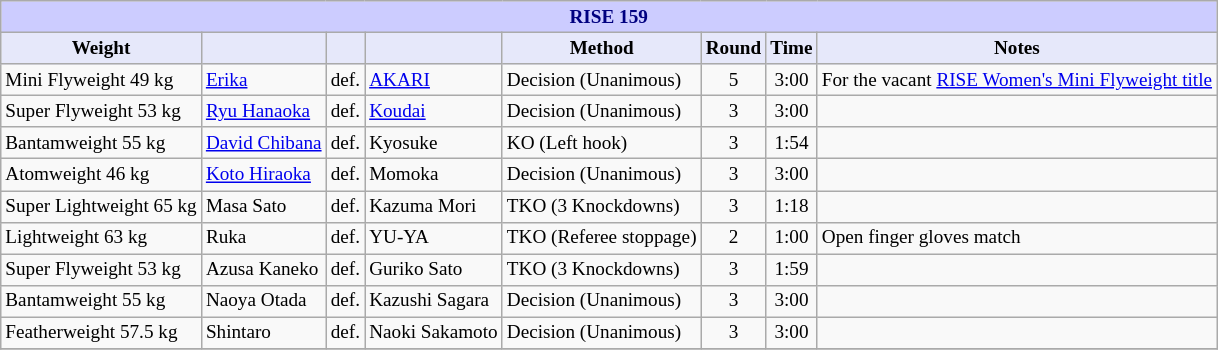<table class="wikitable" style="font-size: 80%;">
<tr>
<th colspan="8" style="background-color: #ccf; color: #000080; text-align: center;"><strong>RISE 159</strong></th>
</tr>
<tr>
<th colspan="1" style="background-color: #E6E8FA; color: #000000; text-align: center;">Weight</th>
<th colspan="1" style="background-color: #E6E8FA; color: #000000; text-align: center;"></th>
<th colspan="1" style="background-color: #E6E8FA; color: #000000; text-align: center;"></th>
<th colspan="1" style="background-color: #E6E8FA; color: #000000; text-align: center;"></th>
<th colspan="1" style="background-color: #E6E8FA; color: #000000; text-align: center;">Method</th>
<th colspan="1" style="background-color: #E6E8FA; color: #000000; text-align: center;">Round</th>
<th colspan="1" style="background-color: #E6E8FA; color: #000000; text-align: center;">Time</th>
<th colspan="1" style="background-color: #E6E8FA; color: #000000; text-align: center;">Notes</th>
</tr>
<tr>
<td>Mini Flyweight 49 kg</td>
<td> <a href='#'>Erika</a></td>
<td align=center>def.</td>
<td> <a href='#'>AKARI</a></td>
<td>Decision (Unanimous)</td>
<td align=center>5</td>
<td align=center>3:00</td>
<td>For the vacant <a href='#'>RISE Women's Mini Flyweight title</a></td>
</tr>
<tr>
<td>Super Flyweight 53 kg</td>
<td> <a href='#'>Ryu Hanaoka</a></td>
<td align=center>def.</td>
<td> <a href='#'>Koudai</a></td>
<td>Decision (Unanimous)</td>
<td align=center>3</td>
<td align=center>3:00</td>
<td></td>
</tr>
<tr>
<td>Bantamweight 55 kg</td>
<td> <a href='#'>David Chibana</a></td>
<td align=center>def.</td>
<td> Kyosuke</td>
<td>KO (Left hook)</td>
<td align=center>3</td>
<td align=center>1:54</td>
<td></td>
</tr>
<tr>
<td>Atomweight 46 kg</td>
<td> <a href='#'>Koto Hiraoka</a></td>
<td align=center>def.</td>
<td> Momoka</td>
<td>Decision (Unanimous)</td>
<td align=center>3</td>
<td align=center>3:00</td>
<td></td>
</tr>
<tr>
<td>Super Lightweight 65 kg</td>
<td> Masa Sato</td>
<td align=center>def.</td>
<td> Kazuma Mori</td>
<td>TKO (3 Knockdowns)</td>
<td align=center>3</td>
<td align=center>1:18</td>
<td></td>
</tr>
<tr>
<td>Lightweight 63 kg</td>
<td> Ruka</td>
<td align=center>def.</td>
<td> YU-YA</td>
<td>TKO (Referee stoppage)</td>
<td align=center>2</td>
<td align=center>1:00</td>
<td>Open finger gloves match</td>
</tr>
<tr>
<td>Super Flyweight 53 kg</td>
<td> Azusa Kaneko</td>
<td align=center>def.</td>
<td> Guriko Sato</td>
<td>TKO (3 Knockdowns)</td>
<td align=center>3</td>
<td align=center>1:59</td>
<td></td>
</tr>
<tr>
<td>Bantamweight 55 kg</td>
<td> Naoya Otada</td>
<td align=center>def.</td>
<td> Kazushi Sagara</td>
<td>Decision (Unanimous)</td>
<td align=center>3</td>
<td align=center>3:00</td>
<td></td>
</tr>
<tr>
<td>Featherweight 57.5 kg</td>
<td> Shintaro</td>
<td align=center>def.</td>
<td> Naoki Sakamoto</td>
<td>Decision (Unanimous)</td>
<td align=center>3</td>
<td align=center>3:00</td>
<td></td>
</tr>
<tr>
</tr>
</table>
